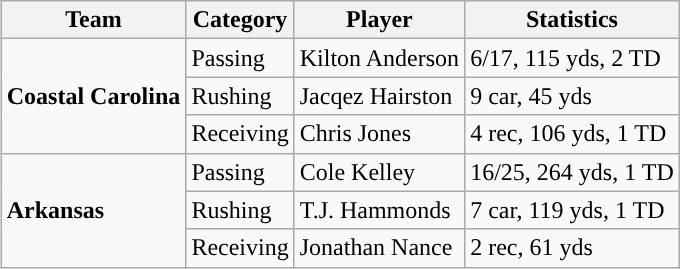<table class="wikitable" style="float: right;">
<tr>
<th>Team</th>
<th>Category</th>
<th>Player</th>
<th>Statistics</th>
</tr>
<tr>
<td rowspan=3><strong>Coastal Carolina</strong></td>
<td>Passing</td>
<td>Kilton Anderson</td>
<td>6/17, 115 yds, 2 TD</td>
</tr>
<tr>
<td>Rushing</td>
<td>Jacqez Hairston</td>
<td>9 car, 45 yds</td>
</tr>
<tr>
<td>Receiving</td>
<td>Chris Jones</td>
<td>4 rec, 106 yds, 1 TD</td>
</tr>
<tr>
<td rowspan=3><strong>Arkansas</strong></td>
<td>Passing</td>
<td>Cole Kelley</td>
<td>16/25, 264 yds, 1 TD</td>
</tr>
<tr>
<td>Rushing</td>
<td>T.J. Hammonds</td>
<td>7 car, 119 yds, 1 TD</td>
</tr>
<tr>
<td>Receiving</td>
<td>Jonathan Nance</td>
<td>2 rec, 61 yds</td>
</tr>
</table>
